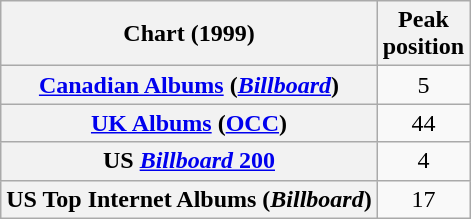<table class="wikitable sortable plainrowheaders">
<tr>
<th scope="col">Chart (1999)</th>
<th scope="col">Peak<br>position</th>
</tr>
<tr>
<th scope="row"><a href='#'>Canadian Albums</a> (<em><a href='#'>Billboard</a></em>)</th>
<td align="center">5</td>
</tr>
<tr>
<th scope="row"><a href='#'>UK Albums</a> (<a href='#'>OCC</a>)</th>
<td align="center">44</td>
</tr>
<tr>
<th scope="row">US <a href='#'><em>Billboard</em> 200</a></th>
<td align="center">4</td>
</tr>
<tr>
<th scope="row">US Top Internet Albums (<em>Billboard</em>)</th>
<td align="center">17</td>
</tr>
</table>
